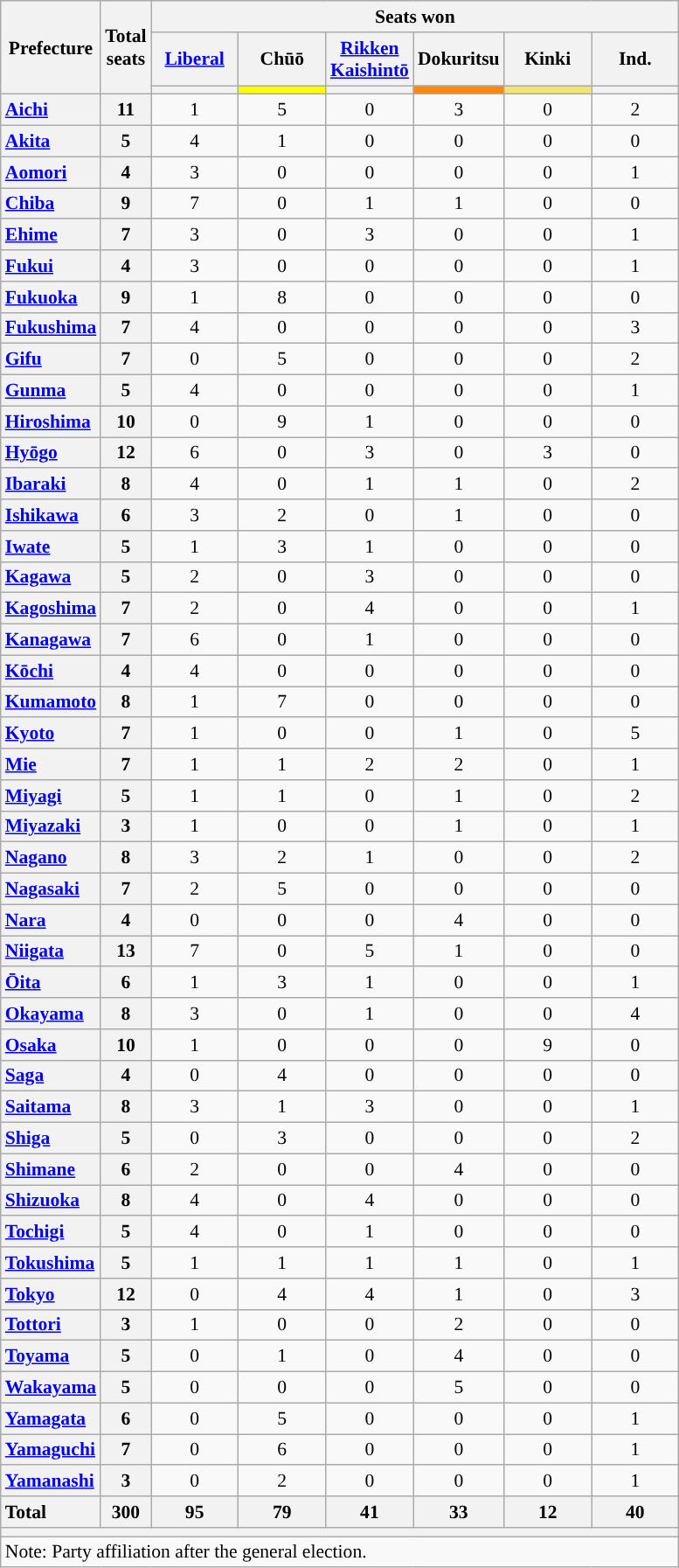<table class="wikitable" style="text-align:center; font-size: 0.9em;">
<tr>
<th rowspan="3">Prefecture</th>
<th rowspan="3">Total<br>seats</th>
<th colspan="6">Seats won</th>
</tr>
<tr>
<th class="unsortable" style="width:60px;"><a href='#'>Liberal</a></th>
<th class="unsortable" style="width:60px;">Chūō</th>
<th class="unsortable" style="width:60px;"><a href='#'>Rikken Kaishintō</a></th>
<th class="unsortable" style="width:60px;">Dokuritsu</th>
<th class="unsortable" style="width:60px;">Kinki</th>
<th class="unsortable" style="width:60px;">Ind.</th>
</tr>
<tr>
<th style="background:"></th>
<th style="background:#FFFF00;"></th>
<th style="background:"></th>
<th style="background:#FF8800;"></th>
<th style="background:#F2E671;"></th>
<th style="background:"></th>
</tr>
<tr>
<th style="text-align: left;"><a href='#'>Aichi</a></th>
<th>11</th>
<td>1</td>
<td>5</td>
<td>0</td>
<td>3</td>
<td>0</td>
<td>2</td>
</tr>
<tr>
<th style="text-align: left;"><a href='#'>Akita</a></th>
<th>5</th>
<td>4</td>
<td>1</td>
<td>0</td>
<td>0</td>
<td>0</td>
<td>0</td>
</tr>
<tr>
<th style="text-align: left;"><a href='#'>Aomori</a></th>
<th>4</th>
<td>3</td>
<td>0</td>
<td>0</td>
<td>0</td>
<td>0</td>
<td>1</td>
</tr>
<tr>
<th style="text-align: left;"><a href='#'>Chiba</a></th>
<th>9</th>
<td>7</td>
<td>0</td>
<td>1</td>
<td>1</td>
<td>0</td>
<td>0</td>
</tr>
<tr>
<th style="text-align: left;"><a href='#'>Ehime</a></th>
<th>7</th>
<td>3</td>
<td>0</td>
<td>3</td>
<td>0</td>
<td>0</td>
<td>1</td>
</tr>
<tr>
<th style="text-align: left;"><a href='#'>Fukui</a></th>
<th>4</th>
<td>3</td>
<td>0</td>
<td>0</td>
<td>0</td>
<td>0</td>
<td>1</td>
</tr>
<tr>
<th style="text-align: left;"><a href='#'>Fukuoka</a></th>
<th>9</th>
<td>1</td>
<td>8</td>
<td>0</td>
<td>0</td>
<td>0</td>
<td>0</td>
</tr>
<tr>
<th style="text-align: left;"><a href='#'>Fukushima</a></th>
<th>7</th>
<td>4</td>
<td>0</td>
<td>0</td>
<td>0</td>
<td>0</td>
<td>3</td>
</tr>
<tr>
<th style="text-align: left;"><a href='#'>Gifu</a></th>
<th>7</th>
<td>0</td>
<td>5</td>
<td>0</td>
<td>0</td>
<td>0</td>
<td>2</td>
</tr>
<tr>
<th style="text-align: left;"><a href='#'>Gunma</a></th>
<th>5</th>
<td>4</td>
<td>0</td>
<td>0</td>
<td>0</td>
<td>0</td>
<td>1</td>
</tr>
<tr>
<th style="text-align: left;"><a href='#'>Hiroshima</a></th>
<th>10</th>
<td>0</td>
<td>9</td>
<td>1</td>
<td>0</td>
<td>0</td>
<td>0</td>
</tr>
<tr>
<th style="text-align: left;"><a href='#'>Hyōgo</a></th>
<th>12</th>
<td>6</td>
<td>0</td>
<td>3</td>
<td>0</td>
<td>3</td>
<td>0</td>
</tr>
<tr>
<th style="text-align: left;"><a href='#'>Ibaraki</a></th>
<th>8</th>
<td>4</td>
<td>0</td>
<td>1</td>
<td>1</td>
<td>0</td>
<td>2</td>
</tr>
<tr>
<th style="text-align: left;"><a href='#'>Ishikawa</a></th>
<th>6</th>
<td>3</td>
<td>2</td>
<td>0</td>
<td>1</td>
<td>0</td>
<td>0</td>
</tr>
<tr>
<th style="text-align: left;"><a href='#'>Iwate</a></th>
<th>5</th>
<td>1</td>
<td>3</td>
<td>1</td>
<td>0</td>
<td>0</td>
<td>0</td>
</tr>
<tr>
<th style="text-align: left;"><a href='#'>Kagawa</a></th>
<th>5</th>
<td>2</td>
<td>0</td>
<td>3</td>
<td>0</td>
<td>0</td>
<td>0</td>
</tr>
<tr>
<th style="text-align: left;"><a href='#'>Kagoshima</a></th>
<th>7</th>
<td>2</td>
<td>0</td>
<td>4</td>
<td>0</td>
<td>0</td>
<td>1</td>
</tr>
<tr>
<th style="text-align: left;"><a href='#'>Kanagawa</a></th>
<th>7</th>
<td>6</td>
<td>0</td>
<td>1</td>
<td>0</td>
<td>0</td>
<td>0</td>
</tr>
<tr>
<th style="text-align: left;"><a href='#'>Kōchi</a></th>
<th>4</th>
<td>4</td>
<td>0</td>
<td>0</td>
<td>0</td>
<td>0</td>
<td>0</td>
</tr>
<tr>
<th style="text-align: left;"><a href='#'>Kumamoto</a></th>
<th>8</th>
<td>1</td>
<td>7</td>
<td>0</td>
<td>0</td>
<td>0</td>
<td>0</td>
</tr>
<tr>
<th style="text-align: left;"><a href='#'>Kyoto</a></th>
<th>7</th>
<td>1</td>
<td>0</td>
<td>0</td>
<td>1</td>
<td>0</td>
<td>5</td>
</tr>
<tr>
<th style="text-align: left;"><a href='#'>Mie</a></th>
<th>7</th>
<td>1</td>
<td>1</td>
<td>2</td>
<td>2</td>
<td>0</td>
<td>1</td>
</tr>
<tr>
<th style="text-align: left;"><a href='#'>Miyagi</a></th>
<th>5</th>
<td>1</td>
<td>1</td>
<td>0</td>
<td>1</td>
<td>0</td>
<td>2</td>
</tr>
<tr>
<th style="text-align: left;"><a href='#'>Miyazaki</a></th>
<th>3</th>
<td>1</td>
<td>0</td>
<td>0</td>
<td>1</td>
<td>0</td>
<td>1</td>
</tr>
<tr>
<th style="text-align: left;"><a href='#'>Nagano</a></th>
<th>8</th>
<td>3</td>
<td>2</td>
<td>1</td>
<td>0</td>
<td>0</td>
<td>2</td>
</tr>
<tr>
<th style="text-align: left;"><a href='#'>Nagasaki</a></th>
<th>7</th>
<td>2</td>
<td>5</td>
<td>0</td>
<td>0</td>
<td>0</td>
<td>0</td>
</tr>
<tr>
<th style="text-align: left;"><a href='#'>Nara</a></th>
<th>4</th>
<td>0</td>
<td>0</td>
<td>0</td>
<td>4</td>
<td>0</td>
<td>0</td>
</tr>
<tr>
<th style="text-align: left;"><a href='#'>Niigata</a></th>
<th>13</th>
<td>7</td>
<td>0</td>
<td>5</td>
<td>1</td>
<td>0</td>
<td>0</td>
</tr>
<tr>
<th style="text-align: left;"><a href='#'>Ōita</a></th>
<th>6</th>
<td>1</td>
<td>3</td>
<td>1</td>
<td>0</td>
<td>0</td>
<td>1</td>
</tr>
<tr>
<th style="text-align: left;"><a href='#'>Okayama</a></th>
<th>8</th>
<td>3</td>
<td>0</td>
<td>1</td>
<td>0</td>
<td>0</td>
<td>4</td>
</tr>
<tr>
<th style="text-align: left;"><a href='#'>Osaka</a></th>
<th>10</th>
<td>1</td>
<td>0</td>
<td>0</td>
<td>0</td>
<td>9</td>
<td>0</td>
</tr>
<tr>
<th style="text-align: left;"><a href='#'>Saga</a></th>
<th>4</th>
<td>0</td>
<td>4</td>
<td>0</td>
<td>0</td>
<td>0</td>
<td>0</td>
</tr>
<tr>
<th style="text-align: left;"><a href='#'>Saitama</a></th>
<th>8</th>
<td>3</td>
<td>1</td>
<td>3</td>
<td>0</td>
<td>0</td>
<td>1</td>
</tr>
<tr>
<th style="text-align: left;"><a href='#'>Shiga</a></th>
<th>5</th>
<td>0</td>
<td>3</td>
<td>0</td>
<td>0</td>
<td>0</td>
<td>2</td>
</tr>
<tr>
<th style="text-align: left;"><a href='#'>Shimane</a></th>
<th>6</th>
<td>2</td>
<td>0</td>
<td>0</td>
<td>4</td>
<td>0</td>
<td>0</td>
</tr>
<tr>
<th style="text-align: left;"><a href='#'>Shizuoka</a></th>
<th>8</th>
<td>4</td>
<td>0</td>
<td>4</td>
<td>0</td>
<td>0</td>
<td>0</td>
</tr>
<tr>
<th style="text-align: left;"><a href='#'>Tochigi</a></th>
<th>5</th>
<td>4</td>
<td>0</td>
<td>1</td>
<td>0</td>
<td>0</td>
<td>0</td>
</tr>
<tr>
<th style="text-align: left;"><a href='#'>Tokushima</a></th>
<th>5</th>
<td>1</td>
<td>1</td>
<td>1</td>
<td>1</td>
<td>0</td>
<td>1</td>
</tr>
<tr>
<th style="text-align: left;"><a href='#'>Tokyo</a></th>
<th>12</th>
<td>0</td>
<td>4</td>
<td>4</td>
<td>1</td>
<td>0</td>
<td>3</td>
</tr>
<tr>
<th style="text-align: left;"><a href='#'>Tottori</a></th>
<th>3</th>
<td>1</td>
<td>0</td>
<td>0</td>
<td>2</td>
<td>0</td>
<td>0</td>
</tr>
<tr>
<th style="text-align: left;"><a href='#'>Toyama</a></th>
<th>5</th>
<td>0</td>
<td>1</td>
<td>0</td>
<td>4</td>
<td>0</td>
<td>0</td>
</tr>
<tr>
<th style="text-align: left;"><a href='#'>Wakayama</a></th>
<th>5</th>
<td>0</td>
<td>0</td>
<td>0</td>
<td>5</td>
<td>0</td>
<td>0</td>
</tr>
<tr>
<th style="text-align: left;"><a href='#'>Yamagata</a></th>
<th>6</th>
<td>0</td>
<td>5</td>
<td>0</td>
<td>0</td>
<td>0</td>
<td>1</td>
</tr>
<tr>
<th style="text-align: left;"><a href='#'>Yamaguchi</a></th>
<th>7</th>
<td>0</td>
<td>6</td>
<td>0</td>
<td>0</td>
<td>0</td>
<td>1</td>
</tr>
<tr>
<th style="text-align: left;"><a href='#'>Yamanashi</a></th>
<th>3</th>
<td>0</td>
<td>2</td>
<td>0</td>
<td>0</td>
<td>0</td>
<td>1</td>
</tr>
<tr class="sortbottom">
<th style="text-align: left;">Total</th>
<th>300</th>
<th>95</th>
<th>79</th>
<th>41</th>
<th>33</th>
<th>12</th>
<th>40</th>
</tr>
<tr>
<th colspan="8"></th>
</tr>
<tr>
<td colspan="8" style="text-align: left;">Note: Party affiliation after the general election.</td>
</tr>
</table>
